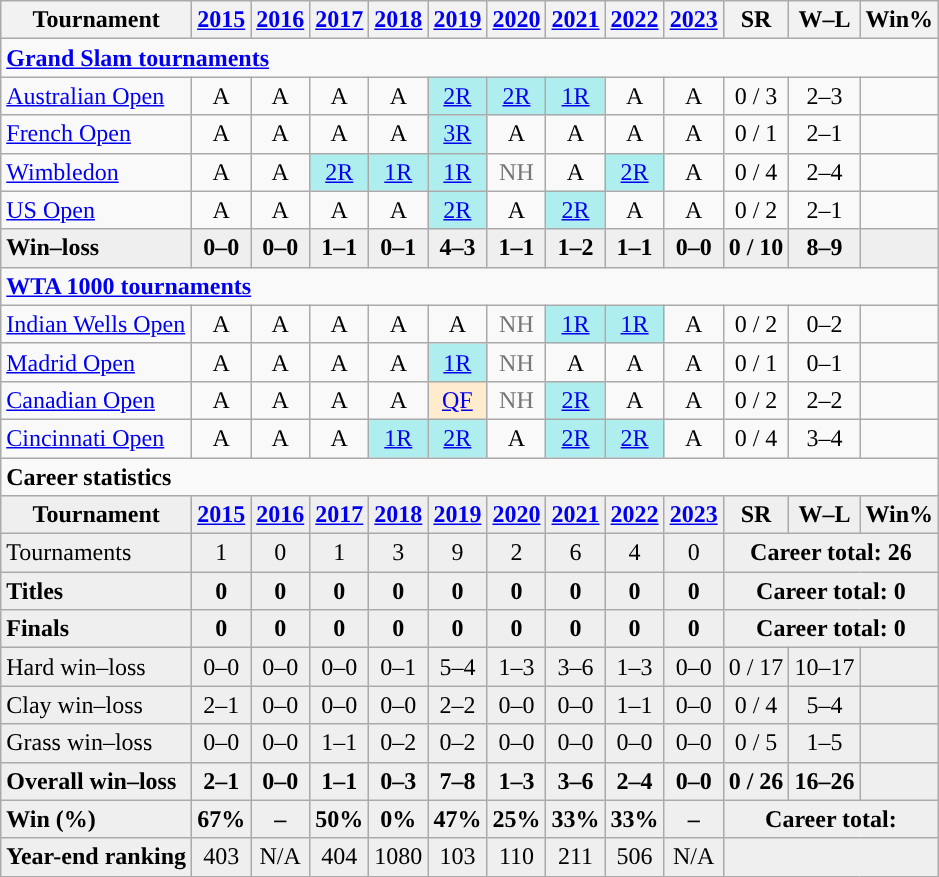<table class=wikitable style=text-align:center>
<tr>
<th>Tournament</th>
<th><a href='#'>2015</a></th>
<th><a href='#'>2016</a></th>
<th><a href='#'>2017</a></th>
<th><a href='#'>2018</a></th>
<th><a href='#'>2019</a></th>
<th><a href='#'>2020</a></th>
<th><a href='#'>2021</a></th>
<th><a href='#'>2022</a></th>
<th><a href='#'>2023</a></th>
<th>SR</th>
<th>W–L</th>
<th>Win%</th>
</tr>
<tr>
<td colspan="13" align="left"><strong><a href='#'>Grand Slam tournaments</a></strong></td>
</tr>
<tr>
<td align=left><a href='#'>Australian Open</a></td>
<td>A</td>
<td>A</td>
<td>A</td>
<td>A</td>
<td bgcolor=afeeee><a href='#'>2R</a></td>
<td bgcolor=afeeee><a href='#'>2R</a></td>
<td bgcolor=afeeee><a href='#'>1R</a></td>
<td>A</td>
<td>A</td>
<td>0 / 3</td>
<td>2–3</td>
<td></td>
</tr>
<tr>
<td align=left><a href='#'>French Open</a></td>
<td>A</td>
<td>A</td>
<td>A</td>
<td>A</td>
<td bgcolor=afeeee><a href='#'>3R</a></td>
<td>A</td>
<td>A</td>
<td>A</td>
<td>A</td>
<td>0 / 1</td>
<td>2–1</td>
<td></td>
</tr>
<tr>
<td align=left><a href='#'>Wimbledon</a></td>
<td>A</td>
<td>A</td>
<td bgcolor=afeeee><a href='#'>2R</a></td>
<td bgcolor=afeeee><a href='#'>1R</a></td>
<td bgcolor=afeeee><a href='#'>1R</a></td>
<td style=color:#767676>NH</td>
<td>A</td>
<td bgcolor=afeeee><a href='#'>2R</a></td>
<td>A</td>
<td>0 / 4</td>
<td>2–4</td>
<td></td>
</tr>
<tr>
<td align=left><a href='#'>US Open</a></td>
<td>A</td>
<td>A</td>
<td>A</td>
<td>A</td>
<td bgcolor=afeeee><a href='#'>2R</a></td>
<td>A</td>
<td style=background:#afeeee><a href='#'>2R</a></td>
<td>A</td>
<td>A</td>
<td>0 / 2</td>
<td>2–1</td>
<td></td>
</tr>
<tr style=background:#efefef;font-weight:bold>
<td align=left>Win–loss</td>
<td>0–0</td>
<td>0–0</td>
<td>1–1</td>
<td>0–1</td>
<td>4–3</td>
<td>1–1</td>
<td>1–2</td>
<td>1–1</td>
<td>0–0</td>
<td>0 / 10</td>
<td>8–9</td>
<td></td>
</tr>
<tr>
<td colspan="13" align=left><strong><a href='#'>WTA 1000 tournaments</a></strong></td>
</tr>
<tr>
<td align=left><a href='#'>Indian Wells Open</a></td>
<td>A</td>
<td>A</td>
<td>A</td>
<td>A</td>
<td>A</td>
<td style="color:#767676">NH</td>
<td bgcolor="afeeee"><a href='#'>1R</a></td>
<td bgcolor="afeeee"><a href='#'>1R</a></td>
<td>A</td>
<td>0 / 2</td>
<td>0–2</td>
<td></td>
</tr>
<tr>
<td align=left><a href='#'>Madrid Open</a></td>
<td>A</td>
<td>A</td>
<td>A</td>
<td>A</td>
<td bgcolor=afeeee><a href='#'>1R</a></td>
<td style=color:#767676>NH</td>
<td>A</td>
<td>A</td>
<td>A</td>
<td>0 / 1</td>
<td>0–1</td>
<td></td>
</tr>
<tr>
<td align=left><a href='#'>Canadian Open</a></td>
<td>A</td>
<td>A</td>
<td>A</td>
<td>A</td>
<td bgcolor=ffebcd><a href='#'>QF</a></td>
<td style=color:#767676>NH</td>
<td bgcolor=afeeee><a href='#'>2R</a></td>
<td>A</td>
<td>A</td>
<td>0 / 2</td>
<td>2–2</td>
<td></td>
</tr>
<tr>
<td align=left><a href='#'>Cincinnati Open</a></td>
<td>A</td>
<td>A</td>
<td>A</td>
<td bgcolor=afeeee><a href='#'>1R</a></td>
<td bgcolor=afeeee><a href='#'>2R</a></td>
<td>A</td>
<td bgcolor=afeeee><a href='#'>2R</a></td>
<td bgcolor=afeeee><a href='#'>2R</a></td>
<td>A</td>
<td>0 / 4</td>
<td>3–4</td>
<td></td>
</tr>
<tr>
<td colspan="13" align="left"><strong>Career statistics</strong></td>
</tr>
<tr style="font-weight:bold;background:#efefef">
<td>Tournament</td>
<td><a href='#'>2015</a></td>
<td><a href='#'>2016</a></td>
<td><a href='#'>2017</a></td>
<td><a href='#'>2018</a></td>
<td><a href='#'>2019</a></td>
<td><a href='#'>2020</a></td>
<td><a href='#'>2021</a></td>
<td><a href='#'>2022</a></td>
<td><a href='#'>2023</a></td>
<td>SR</td>
<td>W–L</td>
<td>Win%</td>
</tr>
<tr style=background:#efefef>
<td align=left>Tournaments</td>
<td>1</td>
<td>0</td>
<td>1</td>
<td>3</td>
<td>9</td>
<td>2</td>
<td>6</td>
<td>4</td>
<td>0</td>
<td colspan=3><strong>Career total: 26</strong></td>
</tr>
<tr style="font-weight:bold;background:#efefef">
<td align=left>Titles</td>
<td>0</td>
<td>0</td>
<td>0</td>
<td>0</td>
<td>0</td>
<td>0</td>
<td>0</td>
<td>0</td>
<td>0</td>
<td colspan="3">Career total: 0</td>
</tr>
<tr style="font-weight:bold;background:#efefef">
<td align=left>Finals</td>
<td>0</td>
<td>0</td>
<td>0</td>
<td>0</td>
<td>0</td>
<td>0</td>
<td>0</td>
<td>0</td>
<td>0</td>
<td colspan="3">Career total: 0</td>
</tr>
<tr bgcolor=efefef>
<td align=left>Hard win–loss</td>
<td>0–0</td>
<td>0–0</td>
<td>0–0</td>
<td>0–1</td>
<td>5–4</td>
<td>1–3</td>
<td>3–6</td>
<td>1–3</td>
<td>0–0</td>
<td>0 / 17</td>
<td>10–17</td>
<td></td>
</tr>
<tr bgcolor=efefef>
<td align=left>Clay win–loss</td>
<td>2–1</td>
<td>0–0</td>
<td>0–0</td>
<td>0–0</td>
<td>2–2</td>
<td>0–0</td>
<td>0–0</td>
<td>1–1</td>
<td>0–0</td>
<td>0 / 4</td>
<td>5–4</td>
<td></td>
</tr>
<tr bgcolor=efefef>
<td align=left>Grass win–loss</td>
<td>0–0</td>
<td>0–0</td>
<td>1–1</td>
<td>0–2</td>
<td>0–2</td>
<td>0–0</td>
<td>0–0</td>
<td>0–0</td>
<td>0–0</td>
<td>0 / 5</td>
<td>1–5</td>
<td></td>
</tr>
<tr style="font-weight:bold;background:#efefef">
<td align=left>Overall win–loss</td>
<td>2–1</td>
<td>0–0</td>
<td>1–1</td>
<td>0–3</td>
<td>7–8</td>
<td>1–3</td>
<td>3–6</td>
<td>2–4</td>
<td>0–0</td>
<td>0 / 26</td>
<td>16–26</td>
<td></td>
</tr>
<tr style="font-weight:bold;background:#efefef">
<td align=left>Win (%)</td>
<td>67%</td>
<td>–</td>
<td>50%</td>
<td>0%</td>
<td>47%</td>
<td>25%</td>
<td>33%</td>
<td>33%</td>
<td>–</td>
<td colspan="3">Career total: </td>
</tr>
<tr style=background:#efefef>
<td align=left><strong>Year-end ranking</strong></td>
<td>403</td>
<td>N/A</td>
<td>404</td>
<td>1080</td>
<td>103</td>
<td>110</td>
<td>211</td>
<td>506</td>
<td>N/A</td>
<td colspan=3></td>
</tr>
</table>
